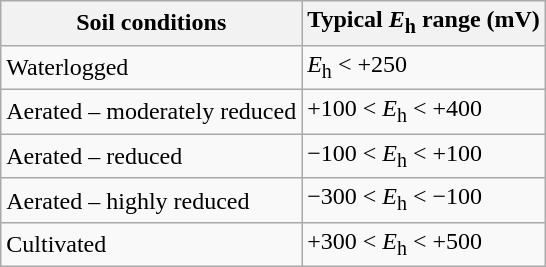<table class="wikitable">
<tr>
<th>Soil conditions</th>
<th>Typical <em>E</em><sub>h</sub> range (mV)</th>
</tr>
<tr>
<td>Waterlogged</td>
<td><em>E</em><sub>h</sub> < +250</td>
</tr>
<tr>
<td>Aerated – moderately reduced</td>
<td>+100 < <em>E</em><sub>h</sub> < +400</td>
</tr>
<tr>
<td>Aerated – reduced</td>
<td>−100 < <em>E</em><sub>h</sub> < +100</td>
</tr>
<tr>
<td>Aerated – highly reduced</td>
<td>−300 < <em>E</em><sub>h</sub> < −100</td>
</tr>
<tr>
<td>Cultivated</td>
<td>+300 < <em>E</em><sub>h</sub> < +500</td>
</tr>
</table>
